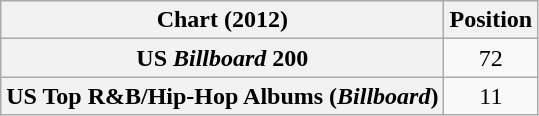<table class="wikitable sortable plainrowheaders" style="text-align:center">
<tr>
<th scope="col">Chart (2012)</th>
<th scope="col">Position</th>
</tr>
<tr>
<th scope="row">US <em>Billboard</em> 200</th>
<td>72</td>
</tr>
<tr>
<th scope="row">US Top R&B/Hip-Hop Albums (<em>Billboard</em>)</th>
<td>11</td>
</tr>
</table>
